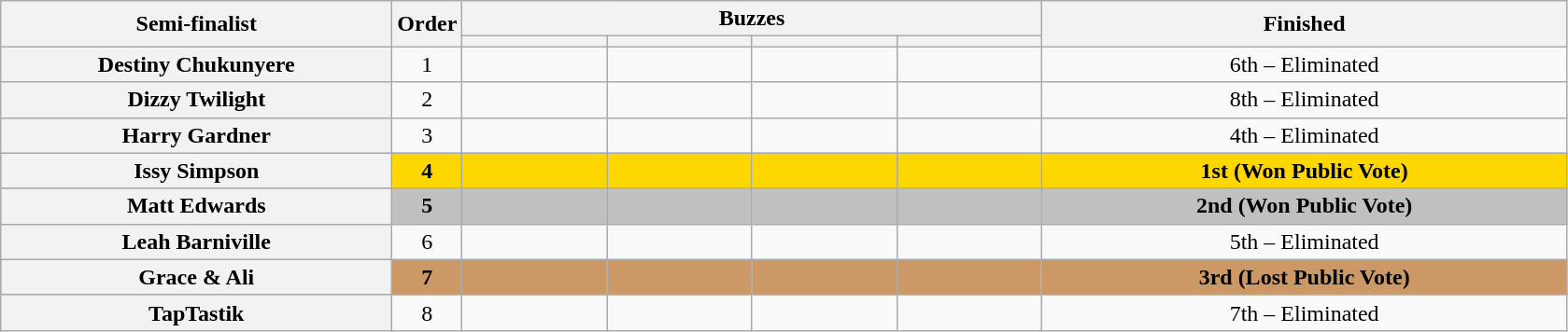<table class="wikitable plainrowheaders sortable" style="text-align:center;">
<tr>
<th scope="col" rowspan="2" class="unsortable" style="width:17em;">Semi-finalist</th>
<th scope="col" rowspan="2" style="width:1em;">Order</th>
<th scope="col" colspan="4" class="unsortable" style="width:24em;">Buzzes</th>
<th scope="col" rowspan="2" style="width:23em;">Finished </th>
</tr>
<tr>
<th scope="col" class="unsortable" style="width:6em;"></th>
<th scope="col" class="unsortable" style="width:6em;"></th>
<th scope="col" class="unsortable" style="width:6em;"></th>
<th scope="col" class="unsortable" style="width:6em;"></th>
</tr>
<tr>
<th scope="row">Destiny Chukunyere</th>
<td>1</td>
<td style="text-align:center;"></td>
<td style="text-align:center;"></td>
<td style="text-align:center;"></td>
<td style="text-align:center;"></td>
<td>6th – Eliminated</td>
</tr>
<tr>
<th scope="row">Dizzy Twilight</th>
<td>2</td>
<td style="text-align:center;"></td>
<td style="text-align:center;"></td>
<td style="text-align:center;"></td>
<td style="text-align:center;"></td>
<td>8th – Eliminated</td>
</tr>
<tr>
<th scope="row">Harry Gardner</th>
<td>3</td>
<td style="text-align:center;"></td>
<td style="text-align:center;"></td>
<td style="text-align:center;"></td>
<td style="text-align:center;"></td>
<td>4th – Eliminated</td>
</tr>
<tr style="background:gold;">
<th scope="row"><strong>Issy Simpson</strong></th>
<td><strong>4</strong></td>
<td style="text-align:center;"></td>
<td style="text-align:center;"></td>
<td style="text-align:center;"></td>
<td style="text-align:center;"></td>
<td><strong>1st (Won Public Vote)</strong></td>
</tr>
<tr style="background:silver;">
<th scope="row"><strong>Matt Edwards</strong></th>
<td><strong>5</strong></td>
<td style="text-align:center;"></td>
<td style="text-align:center;"></td>
<td style="text-align:center;"></td>
<td style="text-align:center;"></td>
<td><strong>2nd (Won Public Vote)</strong></td>
</tr>
<tr>
<th scope="row">Leah Barniville</th>
<td>6</td>
<td style="text-align:center;"></td>
<td style="text-align:center;"></td>
<td style="text-align:center;"></td>
<td style="text-align:center;"></td>
<td>5th – Eliminated</td>
</tr>
<tr style="background:#c96;">
<th scope="row"><strong>Grace & Ali</strong></th>
<td><strong>7</strong></td>
<td style="text-align:center;"></td>
<td style="text-align:center;"></td>
<td style="text-align:center;"></td>
<td style="text-align:center;"></td>
<td><strong>3rd (Lost Public Vote)</strong></td>
</tr>
<tr>
<th scope="row">TapTastik</th>
<td>8</td>
<td style="text-align:center;"></td>
<td style="text-align:center;"></td>
<td style="text-align:center;"></td>
<td style="text-align:center;"></td>
<td>7th – Eliminated</td>
</tr>
</table>
